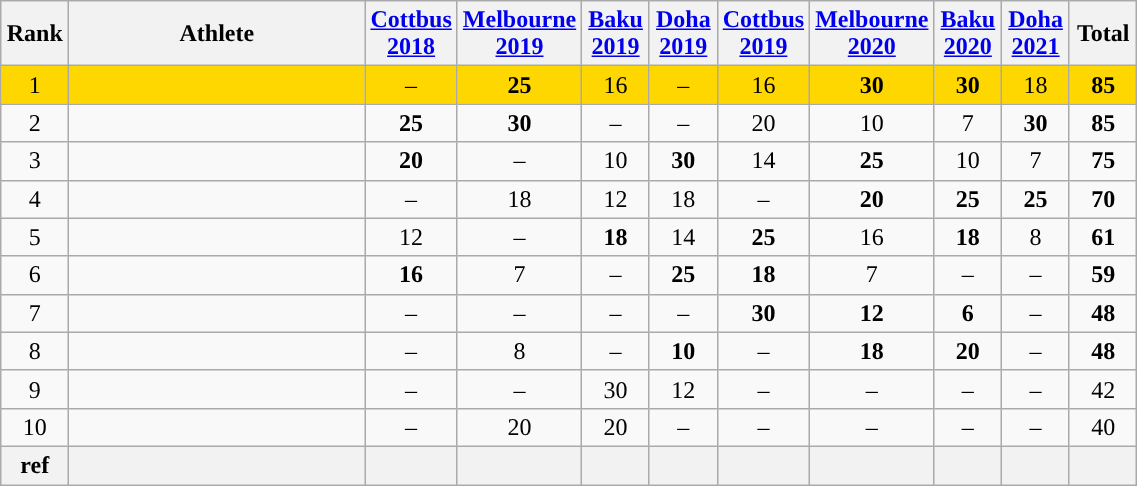<table style="width:60%;" class="wikitable">
<tr>
<th style="text-align:center; width:6%;">Rank</th>
<th style="text-align:center; width:30%;">Athlete</th>
<th style="text-align:center; width:6%;"><a href='#'>Cottbus 2018</a></th>
<th style="text-align:center; width:6%;"><a href='#'>Melbourne 2019</a></th>
<th style="text-align:center; width:6%;"><a href='#'>Baku 2019</a></th>
<th style="text-align:center; width:6%;"><a href='#'>Doha 2019</a></th>
<th style="text-align:center; width:6%;"><a href='#'>Cottbus 2019</a></th>
<th style="text-align:center; width:6%;"><a href='#'>Melbourne 2020</a></th>
<th style="text-align:center; width:6%;"><a href='#'>Baku 2020</a></th>
<th style="text-align:center; width:6%;"><a href='#'>Doha 2021</a></th>
<th style="text-align:center; width:6%;">Total</th>
</tr>
<tr scope=row style="text-align:center" bgcolor=gold>
<td>1</td>
<td align=left></td>
<td>–</td>
<td><strong>25</strong></td>
<td>16</td>
<td>–</td>
<td>16</td>
<td><strong>30</strong></td>
<td><strong>30</strong></td>
<td>18</td>
<td><strong>85</strong></td>
</tr>
<tr scope=row style="text-align:center">
<td>2</td>
<td align=left></td>
<td><strong>25</strong></td>
<td><strong>30</strong></td>
<td>–</td>
<td>–</td>
<td>20</td>
<td>10</td>
<td>7</td>
<td><strong>30</strong></td>
<td><strong>85</strong></td>
</tr>
<tr scope=row style="text-align:center">
<td>3</td>
<td align=left></td>
<td><strong>20</strong></td>
<td>–</td>
<td>10</td>
<td><strong>30</strong></td>
<td>14</td>
<td><strong>25</strong></td>
<td>10</td>
<td>7</td>
<td><strong>75</strong></td>
</tr>
<tr scope=row style="text-align:center">
<td>4</td>
<td align=left></td>
<td>–</td>
<td>18</td>
<td>12</td>
<td>18</td>
<td>–</td>
<td><strong>20</strong></td>
<td><strong>25</strong></td>
<td><strong>25</strong></td>
<td><strong>70</strong></td>
</tr>
<tr scope=row style="text-align:center">
<td>5</td>
<td align=left></td>
<td>12</td>
<td>–</td>
<td><strong>18</strong></td>
<td>14</td>
<td><strong>25</strong></td>
<td>16</td>
<td><strong>18</strong></td>
<td>8</td>
<td><strong>61</strong></td>
</tr>
<tr scope=row style="text-align:center">
<td>6</td>
<td align=left></td>
<td><strong>16</strong></td>
<td>7</td>
<td>–</td>
<td><strong>25</strong></td>
<td><strong>18</strong></td>
<td>7</td>
<td>–</td>
<td>–</td>
<td><strong>59</strong></td>
</tr>
<tr scope=row style="text-align:center">
<td>7</td>
<td align=left></td>
<td>–</td>
<td>–</td>
<td>–</td>
<td>–</td>
<td><strong>30</strong></td>
<td><strong>12</strong></td>
<td><strong>6</strong></td>
<td>–</td>
<td><strong>48</strong></td>
</tr>
<tr scope=row style="text-align:center">
<td>8</td>
<td align=left></td>
<td>–</td>
<td>8</td>
<td>–</td>
<td><strong>10</strong></td>
<td>–</td>
<td><strong>18</strong></td>
<td><strong>20</strong></td>
<td>–</td>
<td><strong>48</strong></td>
</tr>
<tr scope=row style="text-align:center">
<td>9</td>
<td align=left></td>
<td>–</td>
<td>–</td>
<td>30</td>
<td>12</td>
<td>–</td>
<td>–</td>
<td>–</td>
<td>–</td>
<td>42</td>
</tr>
<tr scope=row style="text-align:center">
<td>10</td>
<td align=left></td>
<td>–</td>
<td>20</td>
<td>20</td>
<td>–</td>
<td>–</td>
<td>–</td>
<td>–</td>
<td>–</td>
<td>40</td>
</tr>
<tr scope=row style="text-align:center">
<th>ref</th>
<th></th>
<th></th>
<th></th>
<th></th>
<th></th>
<th></th>
<th></th>
<th></th>
<th></th>
<th></th>
</tr>
</table>
